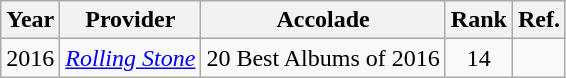<table class="wikitable" style="text-align:center">
<tr>
<th scope="col">Year</th>
<th scope="col">Provider</th>
<th scope="col">Accolade</th>
<th scope="col">Rank</th>
<th scope="col">Ref.</th>
</tr>
<tr>
<td>2016</td>
<td><em><a href='#'>Rolling Stone</a></em></td>
<td>20 Best Albums of 2016</td>
<td>14</td>
<td></td>
</tr>
</table>
